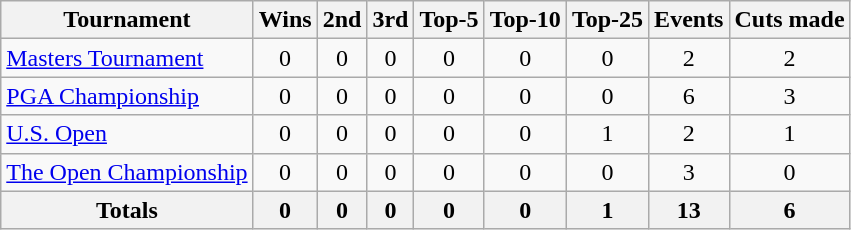<table class=wikitable style=text-align:center>
<tr>
<th>Tournament</th>
<th>Wins</th>
<th>2nd</th>
<th>3rd</th>
<th>Top-5</th>
<th>Top-10</th>
<th>Top-25</th>
<th>Events</th>
<th>Cuts made</th>
</tr>
<tr>
<td align=left><a href='#'>Masters Tournament</a></td>
<td>0</td>
<td>0</td>
<td>0</td>
<td>0</td>
<td>0</td>
<td>0</td>
<td>2</td>
<td>2</td>
</tr>
<tr>
<td align=left><a href='#'>PGA Championship</a></td>
<td>0</td>
<td>0</td>
<td>0</td>
<td>0</td>
<td>0</td>
<td>0</td>
<td>6</td>
<td>3</td>
</tr>
<tr>
<td align=left><a href='#'>U.S. Open</a></td>
<td>0</td>
<td>0</td>
<td>0</td>
<td>0</td>
<td>0</td>
<td>1</td>
<td>2</td>
<td>1</td>
</tr>
<tr>
<td align=left><a href='#'>The Open Championship</a></td>
<td>0</td>
<td>0</td>
<td>0</td>
<td>0</td>
<td>0</td>
<td>0</td>
<td>3</td>
<td>0</td>
</tr>
<tr>
<th>Totals</th>
<th>0</th>
<th>0</th>
<th>0</th>
<th>0</th>
<th>0</th>
<th>1</th>
<th>13</th>
<th>6</th>
</tr>
</table>
